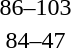<table style="text-align:center">
<tr>
<th width=200></th>
<th width=100></th>
<th width=200></th>
</tr>
<tr>
<td align=right></td>
<td align=center>86–103</td>
<td align=left><strong></strong></td>
</tr>
<tr>
<td align=right><strong></strong></td>
<td align=center>84–47</td>
<td align=left></td>
</tr>
</table>
